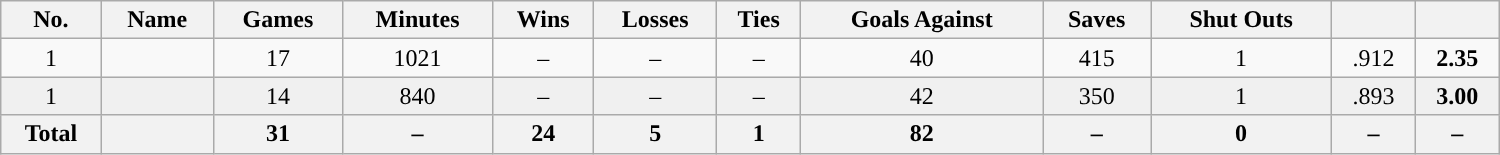<table class="wikitable sortable" width ="1000">
<tr align="center">
<th><strong>No.</strong></th>
<th><strong>Name</strong></th>
<th><strong>Games</strong></th>
<th><strong>Minutes</strong></th>
<th><strong>Wins</strong></th>
<th><strong>Losses</strong></th>
<th><strong>Ties</strong></th>
<th><strong>Goals Against</strong></th>
<th><strong>Saves</strong></th>
<th><strong>Shut Outs</strong></th>
<th><strong><a href='#'></a></strong></th>
<th><strong><a href='#'></a></strong></th>
</tr>
<tr align="center">
<td>1</td>
<td></td>
<td>17</td>
<td>1021</td>
<td>–</td>
<td>–</td>
<td>–</td>
<td>40</td>
<td>415</td>
<td>1</td>
<td>.912</td>
<td><strong>2.35</strong></td>
</tr>
<tr align="center" bgcolor="#f0f0f0">
<td>1</td>
<td></td>
<td>14</td>
<td>840</td>
<td>–</td>
<td>–</td>
<td>–</td>
<td>42</td>
<td>350</td>
<td>1</td>
<td>.893</td>
<td><strong>3.00</strong></td>
</tr>
<tr>
<th>Total</th>
<th></th>
<th>31</th>
<th>–</th>
<th>24</th>
<th>5</th>
<th>1</th>
<th>82</th>
<th>–</th>
<th>0</th>
<th>–</th>
<th>–</th>
</tr>
</table>
